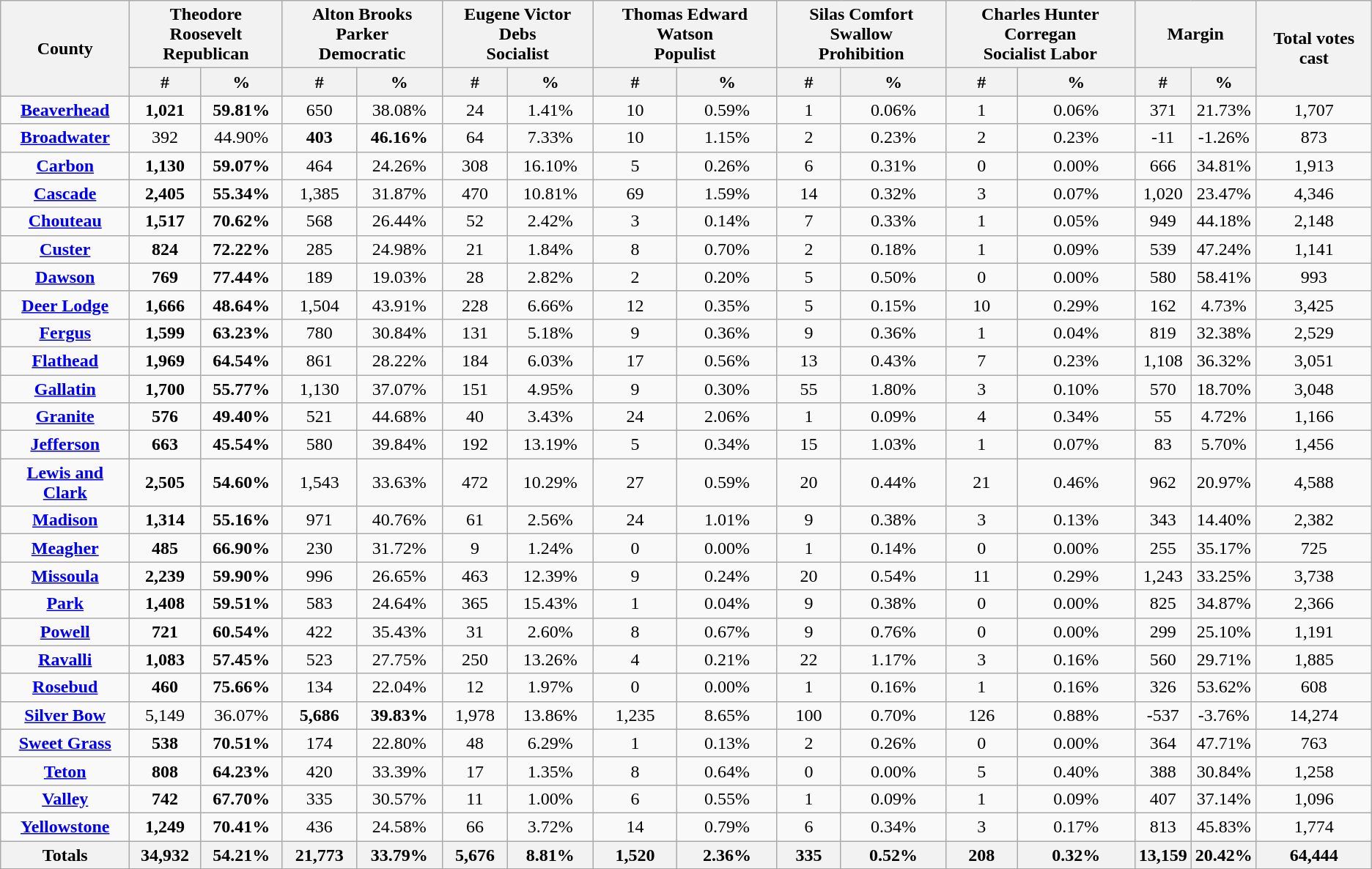<table class="wikitable sortable" style="text-align:center">
<tr>
<th style="text-align:center;" rowspan="2">County</th>
<th style="text-align:center;" colspan="2">Theodore Roosevelt<br>Republican</th>
<th style="text-align:center;" colspan="2">Alton Brooks Parker<br>Democratic</th>
<th style="text-align:center;" colspan="2">Eugene Victor Debs<br>Socialist</th>
<th style="text-align:center;" colspan="2">Thomas Edward Watson<br>Populist</th>
<th style="text-align:center;" colspan="2">Silas Comfort Swallow<br>Prohibition</th>
<th style="text-align:center;" colspan="2">Charles Hunter Corregan<br>Socialist Labor</th>
<th style="text-align:center;" colspan="2">Margin</th>
<th style="text-align:center;" rowspan="2">Total votes cast</th>
</tr>
<tr>
<th style="text-align:center;" data-sort-type="number">#</th>
<th style="text-align:center;" data-sort-type="number">%</th>
<th style="text-align:center;" data-sort-type="number">#</th>
<th style="text-align:center;" data-sort-type="number">%</th>
<th style="text-align:center;" data-sort-type="number">#</th>
<th style="text-align:center;" data-sort-type="number">%</th>
<th style="text-align:center;" data-sort-type="number">#</th>
<th style="text-align:center;" data-sort-type="number">%</th>
<th style="text-align:center;" data-sort-type="number">#</th>
<th style="text-align:center;" data-sort-type="number">%</th>
<th style="text-align:center;" data-sort-type="number">#</th>
<th style="text-align:center;" data-sort-type="number">%</th>
<th style="text-align:center;" data-sort-type="number">#</th>
<th style="text-align:center;" data-sort-type="number">%</th>
</tr>
<tr style="text-align:center;">
<td><strong><a href='#'>Beaverhead</a></strong></td>
<td><strong>1,021</strong></td>
<td><strong>59.81%</strong></td>
<td>650</td>
<td>38.08%</td>
<td>24</td>
<td>1.41%</td>
<td>10</td>
<td>0.59%</td>
<td>1</td>
<td>0.06%</td>
<td>1</td>
<td>0.06%</td>
<td>371</td>
<td>21.73%</td>
<td>1,707</td>
</tr>
<tr style="text-align:center;">
<td><strong><a href='#'>Broadwater</a></strong></td>
<td>392</td>
<td>44.90%</td>
<td><strong>403</strong></td>
<td><strong>46.16%</strong></td>
<td>64</td>
<td>7.33%</td>
<td>10</td>
<td>1.15%</td>
<td>2</td>
<td>0.23%</td>
<td>2</td>
<td>0.23%</td>
<td>-11</td>
<td>-1.26%</td>
<td>873</td>
</tr>
<tr style="text-align:center;">
<td><strong><a href='#'>Carbon</a></strong></td>
<td><strong>1,130</strong></td>
<td><strong>59.07%</strong></td>
<td>464</td>
<td>24.26%</td>
<td>308</td>
<td>16.10%</td>
<td>5</td>
<td>0.26%</td>
<td>6</td>
<td>0.31%</td>
<td>0</td>
<td>0.00%</td>
<td>666</td>
<td>34.81%</td>
<td>1,913</td>
</tr>
<tr style="text-align:center;">
<td><strong><a href='#'>Cascade</a></strong></td>
<td><strong>2,405</strong></td>
<td><strong>55.34%</strong></td>
<td>1,385</td>
<td>31.87%</td>
<td>470</td>
<td>10.81%</td>
<td>69</td>
<td>1.59%</td>
<td>14</td>
<td>0.32%</td>
<td>3</td>
<td>0.07%</td>
<td>1,020</td>
<td>23.47%</td>
<td>4,346</td>
</tr>
<tr style="text-align:center;">
<td><strong><a href='#'>Chouteau</a></strong></td>
<td><strong>1,517</strong></td>
<td><strong>70.62%</strong></td>
<td>568</td>
<td>26.44%</td>
<td>52</td>
<td>2.42%</td>
<td>3</td>
<td>0.14%</td>
<td>7</td>
<td>0.33%</td>
<td>1</td>
<td>0.05%</td>
<td>949</td>
<td>44.18%</td>
<td>2,148</td>
</tr>
<tr style="text-align:center;">
<td><strong><a href='#'>Custer</a></strong></td>
<td><strong>824</strong></td>
<td><strong>72.22%</strong></td>
<td>285</td>
<td>24.98%</td>
<td>21</td>
<td>1.84%</td>
<td>8</td>
<td>0.70%</td>
<td>2</td>
<td>0.18%</td>
<td>1</td>
<td>0.09%</td>
<td>539</td>
<td>47.24%</td>
<td>1,141</td>
</tr>
<tr style="text-align:center;">
<td><strong><a href='#'>Dawson</a></strong></td>
<td><strong>769</strong></td>
<td><strong>77.44%</strong></td>
<td>189</td>
<td>19.03%</td>
<td>28</td>
<td>2.82%</td>
<td>2</td>
<td>0.20%</td>
<td>5</td>
<td>0.50%</td>
<td>0</td>
<td>0.00%</td>
<td>580</td>
<td>58.41%</td>
<td>993</td>
</tr>
<tr style="text-align:center;">
<td><strong><a href='#'>Deer Lodge</a></strong></td>
<td><strong>1,666</strong></td>
<td><strong>48.64%</strong></td>
<td>1,504</td>
<td>43.91%</td>
<td>228</td>
<td>6.66%</td>
<td>12</td>
<td>0.35%</td>
<td>5</td>
<td>0.15%</td>
<td>10</td>
<td>0.29%</td>
<td>162</td>
<td>4.73%</td>
<td>3,425</td>
</tr>
<tr style="text-align:center;">
<td><strong><a href='#'>Fergus</a></strong></td>
<td><strong>1,599</strong></td>
<td><strong>63.23%</strong></td>
<td>780</td>
<td>30.84%</td>
<td>131</td>
<td>5.18%</td>
<td>9</td>
<td>0.36%</td>
<td>9</td>
<td>0.36%</td>
<td>1</td>
<td>0.04%</td>
<td>819</td>
<td>32.38%</td>
<td>2,529</td>
</tr>
<tr style="text-align:center;">
<td><strong><a href='#'>Flathead</a></strong></td>
<td><strong>1,969</strong></td>
<td><strong>64.54%</strong></td>
<td>861</td>
<td>28.22%</td>
<td>184</td>
<td>6.03%</td>
<td>17</td>
<td>0.56%</td>
<td>13</td>
<td>0.43%</td>
<td>7</td>
<td>0.23%</td>
<td>1,108</td>
<td>36.32%</td>
<td>3,051</td>
</tr>
<tr style="text-align:center;">
<td><strong><a href='#'>Gallatin</a></strong></td>
<td><strong>1,700</strong></td>
<td><strong>55.77%</strong></td>
<td>1,130</td>
<td>37.07%</td>
<td>151</td>
<td>4.95%</td>
<td>9</td>
<td>0.30%</td>
<td>55</td>
<td>1.80%</td>
<td>3</td>
<td>0.10%</td>
<td>570</td>
<td>18.70%</td>
<td>3,048</td>
</tr>
<tr style="text-align:center;">
<td><strong><a href='#'>Granite</a></strong></td>
<td><strong>576</strong></td>
<td><strong>49.40%</strong></td>
<td>521</td>
<td>44.68%</td>
<td>40</td>
<td>3.43%</td>
<td>24</td>
<td>2.06%</td>
<td>1</td>
<td>0.09%</td>
<td>4</td>
<td>0.34%</td>
<td>55</td>
<td>4.72%</td>
<td>1,166</td>
</tr>
<tr style="text-align:center;">
<td><strong><a href='#'>Jefferson</a></strong></td>
<td><strong>663</strong></td>
<td><strong>45.54%</strong></td>
<td>580</td>
<td>39.84%</td>
<td>192</td>
<td>13.19%</td>
<td>5</td>
<td>0.34%</td>
<td>15</td>
<td>1.03%</td>
<td>1</td>
<td>0.07%</td>
<td>83</td>
<td>5.70%</td>
<td>1,456</td>
</tr>
<tr style="text-align:center;">
<td><strong><a href='#'>Lewis and Clark</a></strong></td>
<td><strong>2,505</strong></td>
<td><strong>54.60%</strong></td>
<td>1,543</td>
<td>33.63%</td>
<td>472</td>
<td>10.29%</td>
<td>27</td>
<td>0.59%</td>
<td>20</td>
<td>0.44%</td>
<td>21</td>
<td>0.46%</td>
<td>962</td>
<td>20.97%</td>
<td>4,588</td>
</tr>
<tr style="text-align:center;">
<td><strong><a href='#'>Madison</a></strong></td>
<td><strong>1,314</strong></td>
<td><strong>55.16%</strong></td>
<td>971</td>
<td>40.76%</td>
<td>61</td>
<td>2.56%</td>
<td>24</td>
<td>1.01%</td>
<td>9</td>
<td>0.38%</td>
<td>3</td>
<td>0.13%</td>
<td>343</td>
<td>14.40%</td>
<td>2,382</td>
</tr>
<tr style="text-align:center;">
<td><strong><a href='#'>Meagher</a></strong></td>
<td><strong>485</strong></td>
<td><strong>66.90%</strong></td>
<td>230</td>
<td>31.72%</td>
<td>9</td>
<td>1.24%</td>
<td>0</td>
<td>0.00%</td>
<td>1</td>
<td>0.14%</td>
<td>0</td>
<td>0.00%</td>
<td>255</td>
<td>35.17%</td>
<td>725</td>
</tr>
<tr style="text-align:center;">
<td><strong><a href='#'>Missoula</a></strong></td>
<td><strong>2,239</strong></td>
<td><strong>59.90%</strong></td>
<td>996</td>
<td>26.65%</td>
<td>463</td>
<td>12.39%</td>
<td>9</td>
<td>0.24%</td>
<td>20</td>
<td>0.54%</td>
<td>11</td>
<td>0.29%</td>
<td>1,243</td>
<td>33.25%</td>
<td>3,738</td>
</tr>
<tr style="text-align:center;">
<td><strong><a href='#'>Park</a></strong></td>
<td><strong>1,408</strong></td>
<td><strong>59.51%</strong></td>
<td>583</td>
<td>24.64%</td>
<td>365</td>
<td>15.43%</td>
<td>1</td>
<td>0.04%</td>
<td>9</td>
<td>0.38%</td>
<td>0</td>
<td>0.00%</td>
<td>825</td>
<td>34.87%</td>
<td>2,366</td>
</tr>
<tr style="text-align:center;">
<td><strong><a href='#'>Powell</a></strong></td>
<td><strong>721</strong></td>
<td><strong>60.54%</strong></td>
<td>422</td>
<td>35.43%</td>
<td>31</td>
<td>2.60%</td>
<td>8</td>
<td>0.67%</td>
<td>9</td>
<td>0.76%</td>
<td>0</td>
<td>0.00%</td>
<td>299</td>
<td>25.10%</td>
<td>1,191</td>
</tr>
<tr style="text-align:center;">
<td><strong><a href='#'>Ravalli</a></strong></td>
<td><strong>1,083</strong></td>
<td><strong>57.45%</strong></td>
<td>523</td>
<td>27.75%</td>
<td>250</td>
<td>13.26%</td>
<td>4</td>
<td>0.21%</td>
<td>22</td>
<td>1.17%</td>
<td>3</td>
<td>0.16%</td>
<td>560</td>
<td>29.71%</td>
<td>1,885</td>
</tr>
<tr style="text-align:center;">
<td><strong><a href='#'>Rosebud</a></strong></td>
<td><strong>460</strong></td>
<td><strong>75.66%</strong></td>
<td>134</td>
<td>22.04%</td>
<td>12</td>
<td>1.97%</td>
<td>0</td>
<td>0.00%</td>
<td>1</td>
<td>0.16%</td>
<td>1</td>
<td>0.16%</td>
<td>326</td>
<td>53.62%</td>
<td>608</td>
</tr>
<tr style="text-align:center;">
<td><strong><a href='#'>Silver Bow</a></strong></td>
<td>5,149</td>
<td>36.07%</td>
<td><strong>5,686</strong></td>
<td><strong>39.83%</strong></td>
<td>1,978</td>
<td>13.86%</td>
<td>1,235</td>
<td>8.65%</td>
<td>100</td>
<td>0.70%</td>
<td>126</td>
<td>0.88%</td>
<td>-537</td>
<td>-3.76%</td>
<td>14,274</td>
</tr>
<tr style="text-align:center;">
<td><strong><a href='#'>Sweet Grass</a></strong></td>
<td><strong>538</strong></td>
<td><strong>70.51%</strong></td>
<td>174</td>
<td>22.80%</td>
<td>48</td>
<td>6.29%</td>
<td>1</td>
<td>0.13%</td>
<td>2</td>
<td>0.26%</td>
<td>0</td>
<td>0.00%</td>
<td>364</td>
<td>47.71%</td>
<td>763</td>
</tr>
<tr style="text-align:center;">
<td><strong><a href='#'>Teton</a></strong></td>
<td><strong>808</strong></td>
<td><strong>64.23%</strong></td>
<td>420</td>
<td>33.39%</td>
<td>17</td>
<td>1.35%</td>
<td>8</td>
<td>0.64%</td>
<td>0</td>
<td>0.00%</td>
<td>5</td>
<td>0.40%</td>
<td>388</td>
<td>30.84%</td>
<td>1,258</td>
</tr>
<tr style="text-align:center;">
<td><strong><a href='#'>Valley</a></strong></td>
<td><strong>742</strong></td>
<td><strong>67.70%</strong></td>
<td>335</td>
<td>30.57%</td>
<td>11</td>
<td>1.00%</td>
<td>6</td>
<td>0.55%</td>
<td>1</td>
<td>0.09%</td>
<td>1</td>
<td>0.09%</td>
<td>407</td>
<td>37.14%</td>
<td>1,096</td>
</tr>
<tr style="text-align:center;">
<td><strong><a href='#'>Yellowstone</a></strong></td>
<td><strong>1,249</strong></td>
<td><strong>70.41%</strong></td>
<td>436</td>
<td>24.58%</td>
<td>66</td>
<td>3.72%</td>
<td>14</td>
<td>0.79%</td>
<td>6</td>
<td>0.34%</td>
<td>3</td>
<td>0.17%</td>
<td>813</td>
<td>45.83%</td>
<td>1,774</td>
</tr>
<tr style="text-align:center;">
<th>Totals</th>
<th>34,932</th>
<th>54.21%</th>
<th>21,773</th>
<th>33.79%</th>
<th>5,676</th>
<th>8.81%</th>
<th>1,520</th>
<th>2.36%</th>
<th>335</th>
<th>0.52%</th>
<th>208</th>
<th>0.32%</th>
<th>13,159</th>
<th>20.42%</th>
<th>64,444</th>
</tr>
</table>
